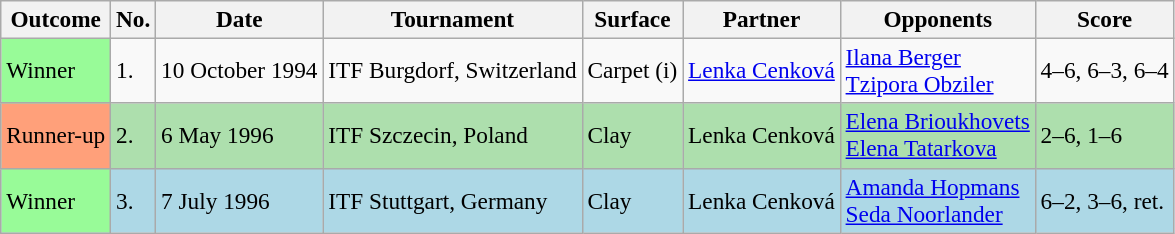<table class="sortable wikitable" style=font-size:97%>
<tr>
<th>Outcome</th>
<th>No.</th>
<th>Date</th>
<th>Tournament</th>
<th>Surface</th>
<th>Partner</th>
<th>Opponents</th>
<th class="unsortable">Score</th>
</tr>
<tr>
<td style="background:#98fb98;">Winner</td>
<td>1.</td>
<td>10 October 1994</td>
<td>ITF Burgdorf, Switzerland</td>
<td>Carpet (i)</td>
<td> <a href='#'>Lenka Cenková</a></td>
<td> <a href='#'>Ilana Berger</a> <br>  <a href='#'>Tzipora Obziler</a></td>
<td>4–6, 6–3, 6–4</td>
</tr>
<tr style="background:#addfad;">
<td style="background:#ffa07a;">Runner-up</td>
<td>2.</td>
<td>6 May 1996</td>
<td>ITF Szczecin, Poland</td>
<td>Clay</td>
<td> Lenka Cenková</td>
<td> <a href='#'>Elena Brioukhovets</a> <br>  <a href='#'>Elena Tatarkova</a></td>
<td>2–6, 1–6</td>
</tr>
<tr style="background:lightblue;">
<td style="background:#98fb98;">Winner</td>
<td>3.</td>
<td>7 July 1996</td>
<td>ITF Stuttgart, Germany</td>
<td>Clay</td>
<td> Lenka Cenková</td>
<td> <a href='#'>Amanda Hopmans</a> <br>  <a href='#'>Seda Noorlander</a></td>
<td>6–2, 3–6, ret.</td>
</tr>
</table>
